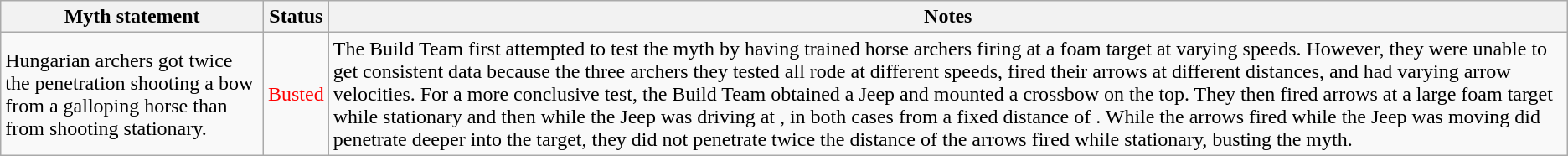<table class="wikitable plainrowheaders">
<tr>
<th>Myth statement</th>
<th>Status</th>
<th>Notes</th>
</tr>
<tr>
<td>Hungarian archers got twice the penetration shooting a bow from a galloping horse than from shooting stationary.</td>
<td style="color:red">Busted</td>
<td>The Build Team first attempted to test the myth by having trained horse archers firing at a foam target at varying speeds. However, they were unable to get consistent data because the three archers they tested all rode at different speeds, fired their arrows at different distances, and had varying arrow velocities. For a more conclusive test, the Build Team obtained a Jeep and mounted a crossbow on the top. They then fired arrows at a large foam target while stationary and then while the Jeep was driving at , in both cases from a fixed distance of . While the arrows fired while the Jeep was moving did penetrate deeper into the target, they did not penetrate twice the distance of the arrows fired while stationary, busting the myth.</td>
</tr>
</table>
